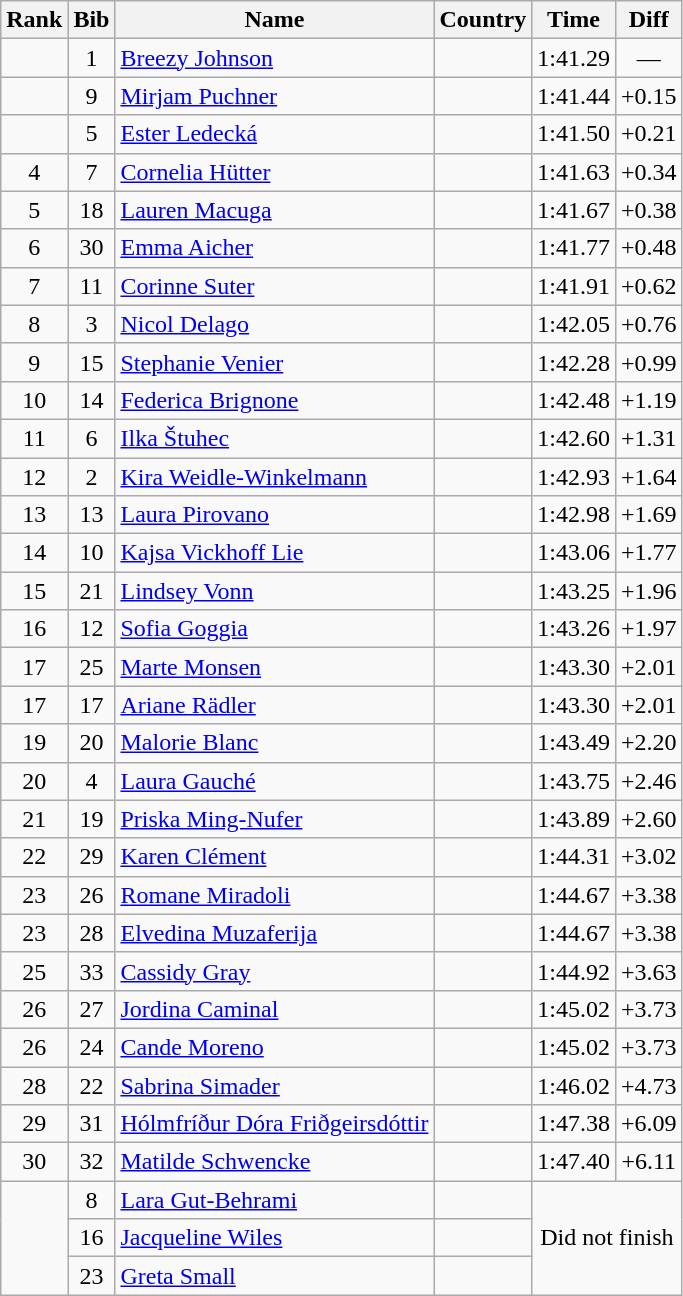<table class="wikitable sortable" style="text-align:center">
<tr>
<th>Rank</th>
<th>Bib</th>
<th>Name</th>
<th>Country</th>
<th>Time</th>
<th>Diff</th>
</tr>
<tr>
<td></td>
<td>1</td>
<td align=left><a href='#'>Breezy Johnson</a></td>
<td align=left></td>
<td>1:41.29</td>
<td>—</td>
</tr>
<tr>
<td></td>
<td>9</td>
<td align=left><a href='#'>Mirjam Puchner</a></td>
<td align=left></td>
<td>1:41.44</td>
<td>+0.15</td>
</tr>
<tr>
<td></td>
<td>5</td>
<td align=left><a href='#'>Ester Ledecká</a></td>
<td align=left></td>
<td>1:41.50</td>
<td>+0.21</td>
</tr>
<tr>
<td>4</td>
<td>7</td>
<td align=left><a href='#'>Cornelia Hütter</a></td>
<td align=left></td>
<td>1:41.63</td>
<td>+0.34</td>
</tr>
<tr>
<td>5</td>
<td>18</td>
<td align=left><a href='#'>Lauren Macuga</a></td>
<td align=left></td>
<td>1:41.67</td>
<td>+0.38</td>
</tr>
<tr>
<td>6</td>
<td>30</td>
<td align=left><a href='#'>Emma Aicher</a></td>
<td align=left></td>
<td>1:41.77</td>
<td>+0.48</td>
</tr>
<tr>
<td>7</td>
<td>11</td>
<td align=left><a href='#'>Corinne Suter</a></td>
<td align=left></td>
<td>1:41.91</td>
<td>+0.62</td>
</tr>
<tr>
<td>8</td>
<td>3</td>
<td align=left><a href='#'>Nicol Delago</a></td>
<td align=left></td>
<td>1:42.05</td>
<td>+0.76</td>
</tr>
<tr>
<td>9</td>
<td>15</td>
<td align=left><a href='#'>Stephanie Venier</a></td>
<td align=left></td>
<td>1:42.28</td>
<td>+0.99</td>
</tr>
<tr>
<td>10</td>
<td>14</td>
<td align=left><a href='#'>Federica Brignone</a></td>
<td align=left></td>
<td>1:42.48</td>
<td>+1.19</td>
</tr>
<tr>
<td>11</td>
<td>6</td>
<td align=left><a href='#'>Ilka Štuhec</a></td>
<td align=left></td>
<td>1:42.60</td>
<td>+1.31</td>
</tr>
<tr>
<td>12</td>
<td>2</td>
<td align=left><a href='#'>Kira Weidle-Winkelmann</a></td>
<td align=left></td>
<td>1:42.93</td>
<td>+1.64</td>
</tr>
<tr>
<td>13</td>
<td>13</td>
<td align=left><a href='#'>Laura Pirovano</a></td>
<td align=left></td>
<td>1:42.98</td>
<td>+1.69</td>
</tr>
<tr>
<td>14</td>
<td>10</td>
<td align=left><a href='#'>Kajsa Vickhoff Lie</a></td>
<td align=left></td>
<td>1:43.06</td>
<td>+1.77</td>
</tr>
<tr>
<td>15</td>
<td>21</td>
<td align=left><a href='#'>Lindsey Vonn</a></td>
<td align=left></td>
<td>1:43.25</td>
<td>+1.96</td>
</tr>
<tr>
<td>16</td>
<td>12</td>
<td align=left><a href='#'>Sofia Goggia</a></td>
<td align=left></td>
<td>1:43.26</td>
<td>+1.97</td>
</tr>
<tr>
<td>17</td>
<td>25</td>
<td align=left><a href='#'>Marte Monsen</a></td>
<td align=left></td>
<td>1:43.30</td>
<td>+2.01</td>
</tr>
<tr>
<td>17</td>
<td>17</td>
<td align=left><a href='#'>Ariane Rädler</a></td>
<td align=left></td>
<td>1:43.30</td>
<td>+2.01</td>
</tr>
<tr>
<td>19</td>
<td>20</td>
<td align=left><a href='#'>Malorie Blanc</a></td>
<td align=left></td>
<td>1:43.49</td>
<td>+2.20</td>
</tr>
<tr>
<td>20</td>
<td>4</td>
<td align=left><a href='#'>Laura Gauché</a></td>
<td align=left></td>
<td>1:43.75</td>
<td>+2.46</td>
</tr>
<tr>
<td>21</td>
<td>19</td>
<td align=left><a href='#'>Priska Ming-Nufer</a></td>
<td align=left></td>
<td>1:43.89</td>
<td>+2.60</td>
</tr>
<tr>
<td>22</td>
<td>29</td>
<td align=left><a href='#'>Karen Clément</a></td>
<td align=left></td>
<td>1:44.31</td>
<td>+3.02</td>
</tr>
<tr>
<td>23</td>
<td>26</td>
<td align=left><a href='#'>Romane Miradoli</a></td>
<td align=left></td>
<td>1:44.67</td>
<td>+3.38</td>
</tr>
<tr>
<td>23</td>
<td>28</td>
<td align=left><a href='#'>Elvedina Muzaferija</a></td>
<td align=left></td>
<td>1:44.67</td>
<td>+3.38</td>
</tr>
<tr>
<td>25</td>
<td>33</td>
<td align=left><a href='#'>Cassidy Gray</a></td>
<td align=left></td>
<td>1:44.92</td>
<td>+3.63</td>
</tr>
<tr>
<td>26</td>
<td>27</td>
<td align=left><a href='#'>Jordina Caminal</a></td>
<td align=left></td>
<td>1:45.02</td>
<td>+3.73</td>
</tr>
<tr>
<td>26</td>
<td>24</td>
<td align=left><a href='#'>Cande Moreno</a></td>
<td align=left></td>
<td>1:45.02</td>
<td>+3.73</td>
</tr>
<tr>
<td>28</td>
<td>22</td>
<td align=left><a href='#'>Sabrina Simader</a></td>
<td align=left></td>
<td>1:46.02</td>
<td>+4.73</td>
</tr>
<tr>
<td>29</td>
<td>31</td>
<td align=left><a href='#'>Hólmfríður Dóra Friðgeirsdóttir</a></td>
<td align=left></td>
<td>1:47.38</td>
<td>+6.09</td>
</tr>
<tr>
<td>30</td>
<td>32</td>
<td align=left><a href='#'>Matilde Schwencke</a></td>
<td align=left></td>
<td>1:47.40</td>
<td>+6.11</td>
</tr>
<tr>
<td rowspan=3></td>
<td>8</td>
<td align=left><a href='#'>Lara Gut-Behrami</a></td>
<td align=left></td>
<td rowspan=3 colspan=2>Did not finish</td>
</tr>
<tr>
<td>16</td>
<td align=left><a href='#'>Jacqueline Wiles</a></td>
<td align=left></td>
</tr>
<tr>
<td>23</td>
<td align=left><a href='#'>Greta Small</a></td>
<td align=left></td>
</tr>
</table>
